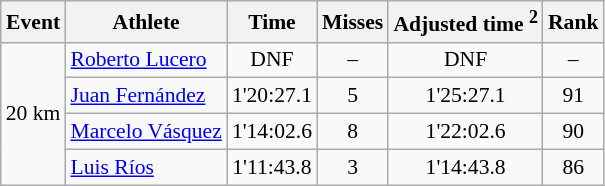<table class="wikitable" style="font-size:90%">
<tr>
<th>Event</th>
<th>Athlete</th>
<th>Time</th>
<th>Misses</th>
<th>Adjusted time <sup>2</sup></th>
<th>Rank</th>
</tr>
<tr>
<td rowspan="4">20 km</td>
<td><a href='#'>Roberto Lucero</a></td>
<td align="center">DNF</td>
<td align="center">–</td>
<td align="center">DNF</td>
<td align="center">–</td>
</tr>
<tr>
<td><a href='#'>Juan Fernández</a></td>
<td align="center">1'20:27.1</td>
<td align="center">5</td>
<td align="center">1'25:27.1</td>
<td align="center">91</td>
</tr>
<tr>
<td><a href='#'>Marcelo Vásquez</a></td>
<td align="center">1'14:02.6</td>
<td align="center">8</td>
<td align="center">1'22:02.6</td>
<td align="center">90</td>
</tr>
<tr>
<td><a href='#'>Luis Ríos</a></td>
<td align="center">1'11:43.8</td>
<td align="center">3</td>
<td align="center">1'14:43.8</td>
<td align="center">86</td>
</tr>
</table>
